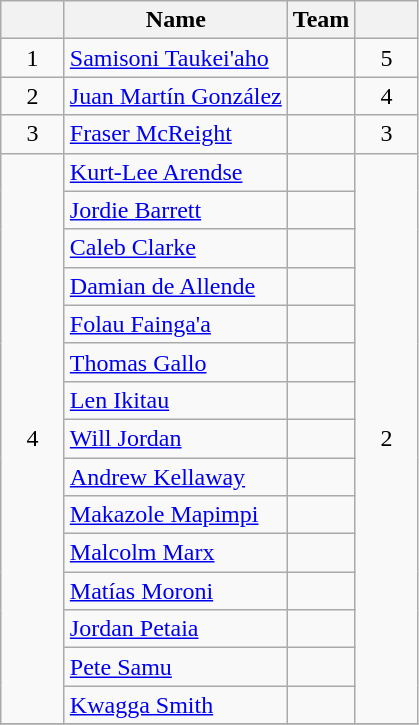<table class="wikitable" style="text-align:center">
<tr>
<th align=center width="35"></th>
<th>Name</th>
<th>Team</th>
<th align=center width="35"></th>
</tr>
<tr>
<td rowspan=1>1</td>
<td align="left"><a href='#'>Samisoni Taukei'aho</a></td>
<td align="left"></td>
<td rowspan=1>5</td>
</tr>
<tr>
<td rowspan=1>2</td>
<td align="left"><a href='#'>Juan Martín González</a></td>
<td align="left"></td>
<td rowspan=1>4</td>
</tr>
<tr>
<td rowspan=1>3</td>
<td align="left"><a href='#'>Fraser McReight</a></td>
<td align="left"></td>
<td rowspan=1>3</td>
</tr>
<tr>
<td rowspan=15>4</td>
<td align="left"><a href='#'>Kurt-Lee Arendse</a></td>
<td align="left"></td>
<td rowspan=15>2</td>
</tr>
<tr>
<td align="left"><a href='#'>Jordie Barrett</a></td>
<td align="left"></td>
</tr>
<tr>
<td align="left"><a href='#'>Caleb Clarke</a></td>
<td align="left"></td>
</tr>
<tr>
<td align="left"><a href='#'>Damian de Allende</a></td>
<td align="left"></td>
</tr>
<tr>
<td align="left"><a href='#'>Folau Fainga'a</a></td>
<td align="left"></td>
</tr>
<tr>
<td align="left"><a href='#'>Thomas Gallo</a></td>
<td align="left"></td>
</tr>
<tr>
<td align="left"><a href='#'>Len Ikitau</a></td>
<td align="left"></td>
</tr>
<tr>
<td align="left"><a href='#'>Will Jordan</a></td>
<td align="left"></td>
</tr>
<tr>
<td align="left"><a href='#'>Andrew Kellaway</a></td>
<td align="left"></td>
</tr>
<tr>
<td align="left"><a href='#'>Makazole Mapimpi</a></td>
<td align="left"></td>
</tr>
<tr>
<td align="left"><a href='#'>Malcolm Marx</a></td>
<td align="left"></td>
</tr>
<tr>
<td align="left"><a href='#'>Matías Moroni</a></td>
<td align="left"></td>
</tr>
<tr>
<td align="left"><a href='#'>Jordan Petaia</a></td>
<td align="left"></td>
</tr>
<tr>
<td align="left"><a href='#'>Pete Samu</a></td>
<td align="left"></td>
</tr>
<tr>
<td align="left"><a href='#'>Kwagga Smith</a></td>
<td align="left"></td>
</tr>
<tr>
</tr>
</table>
